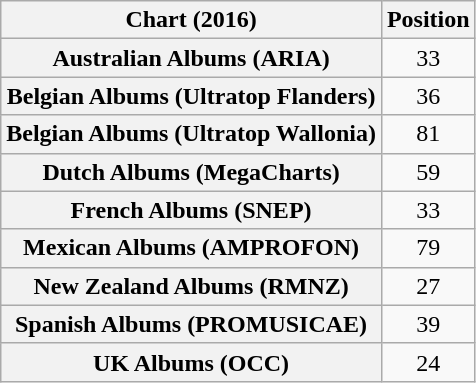<table class="wikitable sortable plainrowheaders" style="text-align:center">
<tr>
<th scope="col">Chart (2016)</th>
<th scope="col">Position</th>
</tr>
<tr>
<th scope="row">Australian Albums (ARIA)</th>
<td>33</td>
</tr>
<tr>
<th scope="row">Belgian Albums (Ultratop Flanders)</th>
<td>36</td>
</tr>
<tr>
<th scope="row">Belgian Albums (Ultratop Wallonia)</th>
<td>81</td>
</tr>
<tr>
<th scope="row">Dutch Albums (MegaCharts)</th>
<td>59</td>
</tr>
<tr>
<th scope="row">French Albums (SNEP)</th>
<td>33</td>
</tr>
<tr>
<th scope="row">Mexican Albums (AMPROFON)</th>
<td>79</td>
</tr>
<tr>
<th scope="row">New Zealand Albums (RMNZ)</th>
<td>27</td>
</tr>
<tr>
<th scope="row">Spanish Albums (PROMUSICAE)</th>
<td>39</td>
</tr>
<tr>
<th scope="row">UK Albums (OCC)</th>
<td>24</td>
</tr>
</table>
